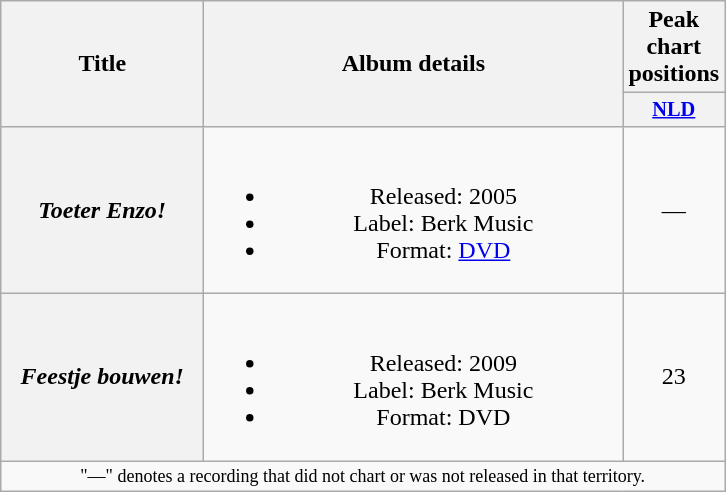<table class="wikitable plainrowheaders" style="text-align:center;">
<tr>
<th scope="col" rowspan="2" style="width:8em;">Title</th>
<th scope="col" rowspan="2" style="width:17em;">Album details</th>
<th scope="col">Peak chart positions</th>
</tr>
<tr>
<th style="width:2.5em; font-size:85%"><a href='#'>NLD</a><br></th>
</tr>
<tr>
<th scope="row"><em>Toeter Enzo!</em></th>
<td><br><ul><li>Released: 2005</li><li>Label: Berk Music</li><li>Format: <a href='#'>DVD</a></li></ul></td>
<td>—</td>
</tr>
<tr>
<th scope="row"><em>Feestje bouwen!</em></th>
<td><br><ul><li>Released: 2009</li><li>Label: Berk Music</li><li>Format: DVD</li></ul></td>
<td>23</td>
</tr>
<tr>
<td colspan="4" style="font-size:9pt">"—" denotes a recording that did not chart or was not released in that territory.</td>
</tr>
</table>
